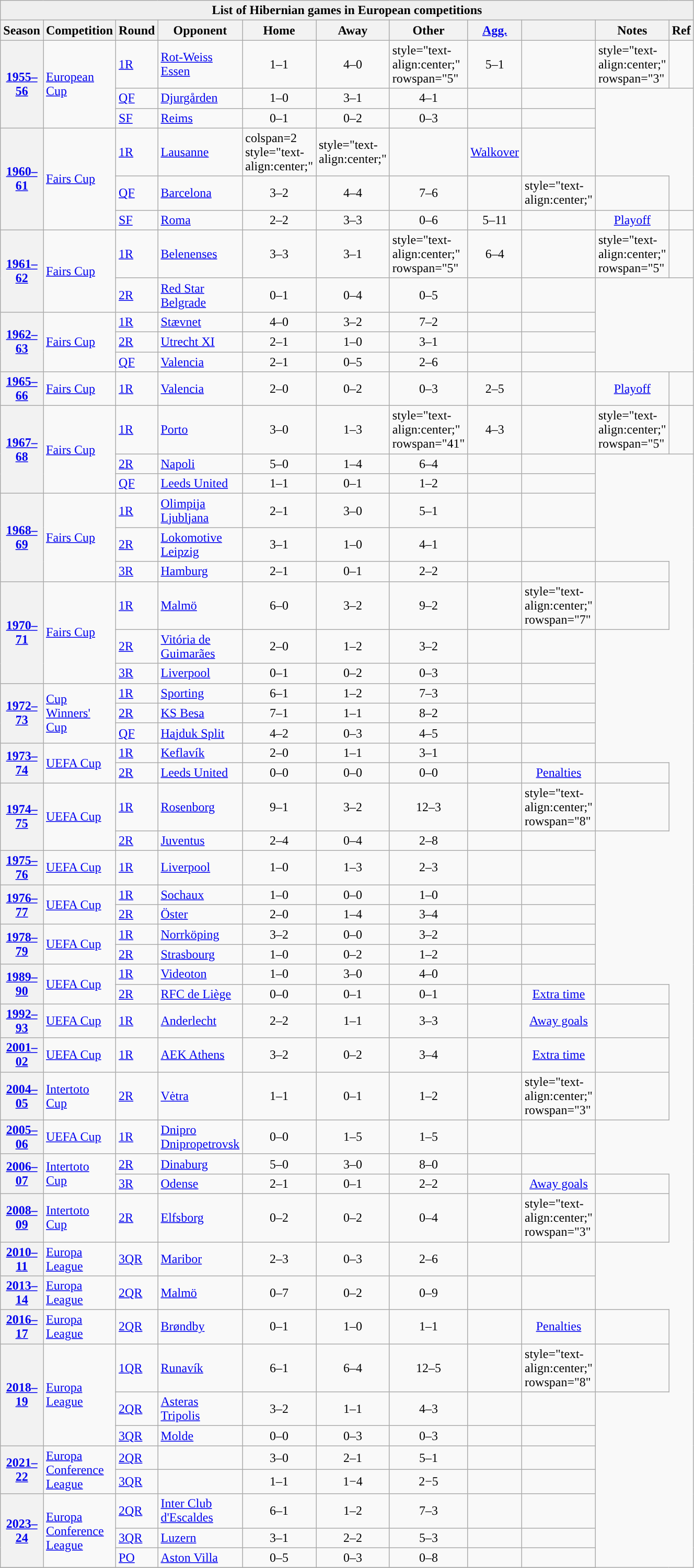<table class="sortable plainrowheaders wikitable" width="65%" style="text-align: left;">
<tr>
<th style="background:#EFEFEF;" colspan=17>List of Hibernian games in European competitions</th>
</tr>
<tr>
<th>Season</th>
<th>Competition</th>
<th>Round</th>
<th>Opponent</th>
<th class="unsortable">Home</th>
<th class="unsortable">Away</th>
<th class="unsortable">Other</th>
<th class="unsortable"><a href='#'>Agg.</a></th>
<th scope="col" width=15></th>
<th class="unsortable">Notes</th>
<th class="unsortable">Ref</th>
</tr>
<tr>
<th scope="row" rowspan="3"><a href='#'>1955–56</a></th>
<td rowspan="3"><a href='#'>European Cup</a></td>
<td><a href='#'>1R</a></td>
<td> <a href='#'>Rot-Weiss Essen</a></td>
<td style="text-align:center;">1–1</td>
<td style="text-align:center;">4–0</td>
<td>style="text-align:center;" rowspan="5" </td>
<td style="text-align:center;">5–1</td>
<td style="text-align:center;"></td>
<td>style="text-align:center;" rowspan="3" </td>
<td style="text-align:center;"></td>
</tr>
<tr>
<td><a href='#'>QF</a></td>
<td> <a href='#'>Djurgården</a></td>
<td style="text-align:center;">1–0</td>
<td style="text-align:center;">3–1</td>
<td style="text-align:center;">4–1</td>
<td style="text-align:center;"></td>
<td style="text-align:center;"></td>
</tr>
<tr>
<td><a href='#'>SF</a></td>
<td> <a href='#'>Reims</a></td>
<td style="text-align:center;">0–1</td>
<td style="text-align:center;">0–2</td>
<td style="text-align:center;">0–3</td>
<td style="text-align:center;"></td>
<td style="text-align:center;"></td>
</tr>
<tr>
<th scope="row" rowspan="3"><a href='#'>1960–61</a></th>
<td rowspan="3"><a href='#'>Fairs Cup</a></td>
<td><a href='#'>1R</a></td>
<td> <a href='#'>Lausanne</a></td>
<td>colspan=2 style="text-align:center;" </td>
<td>style="text-align:center;" </td>
<td style="text-align:center;"></td>
<td style="text-align:center;"><a href='#'>Walkover</a></td>
<td style="text-align:center;"></td>
</tr>
<tr>
<td><a href='#'>QF</a></td>
<td> <a href='#'>Barcelona</a></td>
<td style="text-align:center;">3–2</td>
<td style="text-align:center;">4–4</td>
<td style="text-align:center;">7–6</td>
<td style="text-align:center;"></td>
<td>style="text-align:center;" </td>
<td style="text-align:center;"></td>
</tr>
<tr>
<td><a href='#'>SF</a></td>
<td> <a href='#'>Roma</a></td>
<td style="text-align:center;">2–2</td>
<td style="text-align:center;">3–3</td>
<td style="text-align:center;">0–6</td>
<td style="text-align:center;">5–11</td>
<td style="text-align:center;"></td>
<td style="text-align:center;"><a href='#'>Playoff</a></td>
<td style="text-align:center;"></td>
</tr>
<tr>
<th scope="row" rowspan="2"><a href='#'>1961–62</a></th>
<td rowspan="2"><a href='#'>Fairs Cup</a></td>
<td><a href='#'>1R</a></td>
<td> <a href='#'>Belenenses</a></td>
<td style="text-align:center;">3–3</td>
<td style="text-align:center;">3–1</td>
<td>style="text-align:center;" rowspan="5" </td>
<td style="text-align:center;">6–4</td>
<td style="text-align:center;"></td>
<td>style="text-align:center;" rowspan="5" </td>
<td></td>
</tr>
<tr>
<td><a href='#'>2R</a></td>
<td> <a href='#'>Red Star Belgrade</a></td>
<td style="text-align:center;">0–1</td>
<td style="text-align:center;">0–4</td>
<td style="text-align:center;">0–5</td>
<td style="text-align:center;"></td>
<td></td>
</tr>
<tr>
<th scope="row" rowspan="3"><a href='#'>1962–63</a></th>
<td rowspan="3"><a href='#'>Fairs Cup</a></td>
<td><a href='#'>1R</a></td>
<td> <a href='#'>Stævnet</a></td>
<td style="text-align:center;">4–0</td>
<td style="text-align:center;">3–2</td>
<td style="text-align:center;">7–2</td>
<td style="text-align:center;"></td>
<td style="text-align:center;"></td>
</tr>
<tr>
<td><a href='#'>2R</a></td>
<td> <a href='#'>Utrecht XI</a></td>
<td style="text-align:center;">2–1</td>
<td style="text-align:center;">1–0</td>
<td style="text-align:center;">3–1</td>
<td style="text-align:center;"></td>
<td style="text-align:center;"></td>
</tr>
<tr>
<td><a href='#'>QF</a></td>
<td> <a href='#'>Valencia</a></td>
<td style="text-align:center;">2–1</td>
<td style="text-align:center;">0–5</td>
<td style="text-align:center;">2–6</td>
<td style="text-align:center;"></td>
<td></td>
</tr>
<tr>
<th scope="row"><a href='#'>1965–66</a></th>
<td><a href='#'>Fairs Cup</a></td>
<td><a href='#'>1R</a></td>
<td> <a href='#'>Valencia</a></td>
<td style="text-align:center;">2–0</td>
<td style="text-align:center;">0–2</td>
<td style="text-align:center;">0–3</td>
<td style="text-align:center;">2–5</td>
<td style="text-align:center;"></td>
<td style="text-align:center;"><a href='#'>Playoff</a></td>
<td style="text-align:center;"></td>
</tr>
<tr>
<th scope="row" rowspan="3"><a href='#'>1967–68</a></th>
<td rowspan="3"><a href='#'>Fairs Cup</a></td>
<td><a href='#'>1R</a></td>
<td> <a href='#'>Porto</a></td>
<td style="text-align:center;">3–0</td>
<td style="text-align:center;">1–3</td>
<td>style="text-align:center;" rowspan="41" </td>
<td style="text-align:center;">4–3</td>
<td style="text-align:center;"></td>
<td>style="text-align:center;" rowspan="5" </td>
<td></td>
</tr>
<tr>
<td><a href='#'>2R</a></td>
<td> <a href='#'>Napoli</a></td>
<td style="text-align:center;">5–0</td>
<td style="text-align:center;">1–4</td>
<td style="text-align:center;">6–4</td>
<td style="text-align:center;"></td>
<td style="text-align:center;"></td>
</tr>
<tr>
<td><a href='#'>QF</a></td>
<td> <a href='#'>Leeds United</a></td>
<td style="text-align:center;">1–1</td>
<td style="text-align:center;">0–1</td>
<td style="text-align:center;">1–2</td>
<td style="text-align:center;"></td>
<td style="text-align:center;"></td>
</tr>
<tr>
<th scope="row" rowspan="3"><a href='#'>1968–69</a></th>
<td rowspan="3"><a href='#'>Fairs Cup</a></td>
<td><a href='#'>1R</a></td>
<td> <a href='#'>Olimpija Ljubljana</a></td>
<td style="text-align:center;">2–1</td>
<td style="text-align:center;">3–0</td>
<td style="text-align:center;">5–1</td>
<td style="text-align:center;"></td>
<td style="text-align:center;"></td>
</tr>
<tr>
<td><a href='#'>2R</a></td>
<td> <a href='#'>Lokomotive Leipzig</a></td>
<td style="text-align:center;">3–1</td>
<td style="text-align:center;">1–0</td>
<td style="text-align:center;">4–1</td>
<td style="text-align:center;"></td>
<td style="text-align:center;"></td>
</tr>
<tr>
<td><a href='#'>3R</a></td>
<td> <a href='#'>Hamburg</a></td>
<td style="text-align:center;">2–1</td>
<td style="text-align:center;">0–1</td>
<td style="text-align:center;">2–2</td>
<td style="text-align:center;"></td>
<td style="text-align:center;"></td>
<td style="text-align:center;"></td>
</tr>
<tr>
<th scope="row" rowspan="3"><a href='#'>1970–71</a></th>
<td rowspan="3"><a href='#'>Fairs Cup</a></td>
<td><a href='#'>1R</a></td>
<td> <a href='#'>Malmö</a></td>
<td style="text-align:center;">6–0</td>
<td style="text-align:center;">3–2</td>
<td style="text-align:center;">9–2</td>
<td style="text-align:center;"></td>
<td>style="text-align:center;" rowspan="7" </td>
<td style="text-align:center;"></td>
</tr>
<tr>
<td><a href='#'>2R</a></td>
<td> <a href='#'>Vitória de Guimarães</a></td>
<td style="text-align:center;">2–0</td>
<td style="text-align:center;">1–2</td>
<td style="text-align:center;">3–2</td>
<td style="text-align:center;"></td>
<td style="text-align:center;"></td>
</tr>
<tr>
<td><a href='#'>3R</a></td>
<td> <a href='#'>Liverpool</a></td>
<td style="text-align:center;">0–1</td>
<td style="text-align:center;">0–2</td>
<td style="text-align:center;">0–3</td>
<td style="text-align:center;"></td>
<td style="text-align:center;"></td>
</tr>
<tr>
<th scope="row" rowspan="3"><a href='#'>1972–73</a></th>
<td rowspan="3"><a href='#'>Cup Winners' Cup</a></td>
<td><a href='#'>1R</a></td>
<td> <a href='#'>Sporting</a></td>
<td style="text-align:center;">6–1</td>
<td style="text-align:center;">1–2</td>
<td style="text-align:center;">7–3</td>
<td style="text-align:center;"></td>
<td style="text-align:center;"></td>
</tr>
<tr>
<td><a href='#'>2R</a></td>
<td> <a href='#'>KS Besa</a></td>
<td style="text-align:center;">7–1</td>
<td style="text-align:center;">1–1</td>
<td style="text-align:center;">8–2</td>
<td style="text-align:center;"></td>
<td style="text-align:center;"></td>
</tr>
<tr>
<td><a href='#'>QF</a></td>
<td> <a href='#'>Hajduk Split</a></td>
<td style="text-align:center;">4–2</td>
<td style="text-align:center;">0–3</td>
<td style="text-align:center;">4–5</td>
<td style="text-align:center;"></td>
<td style="text-align:center;"></td>
</tr>
<tr>
<th scope="row" rowspan="2"><a href='#'>1973–74</a></th>
<td rowspan="2"><a href='#'>UEFA Cup</a></td>
<td><a href='#'>1R</a></td>
<td> <a href='#'>Keflavík</a></td>
<td style="text-align:center;">2–0</td>
<td style="text-align:center;">1–1</td>
<td style="text-align:center;">3–1</td>
<td style="text-align:center;"></td>
<td style="text-align:center;"></td>
</tr>
<tr>
<td><a href='#'>2R</a></td>
<td> <a href='#'>Leeds United</a></td>
<td style="text-align:center;">0–0</td>
<td style="text-align:center;">0–0</td>
<td style="text-align:center;">0–0</td>
<td style="text-align:center;"></td>
<td style="text-align:center;"><a href='#'>Penalties</a></td>
<td style="text-align:center;"></td>
</tr>
<tr>
<th scope="row" rowspan="2"><a href='#'>1974–75</a></th>
<td rowspan="2"><a href='#'>UEFA Cup</a></td>
<td><a href='#'>1R</a></td>
<td> <a href='#'>Rosenborg</a></td>
<td style="text-align:center;">9–1</td>
<td style="text-align:center;">3–2</td>
<td style="text-align:center;">12–3</td>
<td style="text-align:center;"></td>
<td>style="text-align:center;" rowspan="8" </td>
<td style="text-align:center;"></td>
</tr>
<tr>
<td><a href='#'>2R</a></td>
<td> <a href='#'>Juventus</a></td>
<td style="text-align:center;">2–4</td>
<td style="text-align:center;">0–4</td>
<td style="text-align:center;">2–8</td>
<td style="text-align:center;"></td>
<td style="text-align:center;"></td>
</tr>
<tr>
<th scope="row"><a href='#'>1975–76</a></th>
<td><a href='#'>UEFA Cup</a></td>
<td><a href='#'>1R</a></td>
<td> <a href='#'>Liverpool</a></td>
<td style="text-align:center;">1–0</td>
<td style="text-align:center;">1–3</td>
<td style="text-align:center;">2–3</td>
<td style="text-align:center;"></td>
<td style="text-align:center;"></td>
</tr>
<tr>
<th scope="row" rowspan="2"><a href='#'>1976–77</a></th>
<td rowspan="2"><a href='#'>UEFA Cup</a></td>
<td><a href='#'>1R</a></td>
<td> <a href='#'>Sochaux</a></td>
<td style="text-align:center;">1–0</td>
<td style="text-align:center;">0–0</td>
<td style="text-align:center;">1–0</td>
<td style="text-align:center;"></td>
<td style="text-align:center;"></td>
</tr>
<tr>
<td><a href='#'>2R</a></td>
<td> <a href='#'>Öster</a></td>
<td style="text-align:center;">2–0</td>
<td style="text-align:center;">1–4</td>
<td style="text-align:center;">3–4</td>
<td style="text-align:center;"></td>
<td style="text-align:center;"></td>
</tr>
<tr>
<th scope="row" rowspan="2"><a href='#'>1978–79</a></th>
<td rowspan="2"><a href='#'>UEFA Cup</a></td>
<td><a href='#'>1R</a></td>
<td> <a href='#'>Norrköping</a></td>
<td style="text-align:center;">3–2</td>
<td style="text-align:center;">0–0</td>
<td style="text-align:center;">3–2</td>
<td style="text-align:center;"></td>
<td style="text-align:center;"></td>
</tr>
<tr>
<td><a href='#'>2R</a></td>
<td> <a href='#'>Strasbourg</a></td>
<td style="text-align:center;">1–0</td>
<td style="text-align:center;">0–2</td>
<td style="text-align:center;">1–2</td>
<td style="text-align:center;"></td>
<td style="text-align:center;"></td>
</tr>
<tr>
<th scope="row" rowspan="2"><a href='#'>1989–90</a></th>
<td rowspan="2"><a href='#'>UEFA Cup</a></td>
<td><a href='#'>1R</a></td>
<td> <a href='#'>Videoton</a></td>
<td style="text-align:center;">1–0</td>
<td style="text-align:center;">3–0</td>
<td style="text-align:center;">4–0</td>
<td style="text-align:center;"></td>
<td style="text-align:center;"></td>
</tr>
<tr>
<td><a href='#'>2R</a></td>
<td> <a href='#'>RFC de Liège</a></td>
<td style="text-align:center;">0–0</td>
<td style="text-align:center;">0–1</td>
<td style="text-align:center;">0–1</td>
<td style="text-align:center;"></td>
<td style="text-align:center;"><a href='#'>Extra time</a></td>
<td style="text-align:center;"></td>
</tr>
<tr>
<th scope="row"><a href='#'>1992–93</a></th>
<td><a href='#'>UEFA Cup</a></td>
<td><a href='#'>1R</a></td>
<td> <a href='#'>Anderlecht</a></td>
<td style="text-align:center;">2–2</td>
<td style="text-align:center;">1–1</td>
<td style="text-align:center;">3–3</td>
<td style="text-align:center;"></td>
<td style="text-align:center;"><a href='#'>Away goals</a></td>
<td style="text-align:center;"></td>
</tr>
<tr>
<th scope="row"><a href='#'>2001–02</a></th>
<td><a href='#'>UEFA Cup</a></td>
<td><a href='#'>1R</a></td>
<td> <a href='#'>AEK Athens</a></td>
<td style="text-align:center;">3–2</td>
<td style="text-align:center;">0–2</td>
<td style="text-align:center;">3–4</td>
<td style="text-align:center;"></td>
<td style="text-align:center;"><a href='#'>Extra time</a></td>
<td style="text-align:center;"></td>
</tr>
<tr>
<th scope="row"><a href='#'>2004–05</a></th>
<td><a href='#'>Intertoto Cup</a></td>
<td><a href='#'>2R</a></td>
<td> <a href='#'>Vėtra</a></td>
<td style="text-align:center;">1–1</td>
<td style="text-align:center;">0–1</td>
<td style="text-align:center;">1–2</td>
<td style="text-align:center;"></td>
<td>style="text-align:center;" rowspan="3" </td>
<td style="text-align:center;"></td>
</tr>
<tr>
<th scope="row"><a href='#'>2005–06</a></th>
<td><a href='#'>UEFA Cup</a></td>
<td><a href='#'>1R</a></td>
<td> <a href='#'>Dnipro Dnipropetrovsk</a></td>
<td style="text-align:center;">0–0</td>
<td style="text-align:center;">1–5</td>
<td style="text-align:center;">1–5</td>
<td style="text-align:center;"></td>
<td style="text-align:center;"></td>
</tr>
<tr>
<th scope="row" rowspan="2"><a href='#'>2006–07</a></th>
<td rowspan="2"><a href='#'>Intertoto Cup</a></td>
<td><a href='#'>2R</a></td>
<td> <a href='#'>Dinaburg</a></td>
<td style="text-align:center;">5–0</td>
<td style="text-align:center;">3–0</td>
<td style="text-align:center;">8–0</td>
<td style="text-align:center;"></td>
<td style="text-align:center;"></td>
</tr>
<tr>
<td><a href='#'>3R</a></td>
<td> <a href='#'>Odense</a></td>
<td style="text-align:center;">2–1</td>
<td style="text-align:center;">0–1</td>
<td style="text-align:center;">2–2</td>
<td style="text-align:center;"></td>
<td style="text-align:center;"><a href='#'>Away goals</a></td>
<td style="text-align:center;"></td>
</tr>
<tr>
<th scope="row"><a href='#'>2008–09</a></th>
<td><a href='#'>Intertoto Cup</a></td>
<td><a href='#'>2R</a></td>
<td> <a href='#'>Elfsborg</a></td>
<td style="text-align:center;">0–2</td>
<td style="text-align:center;">0–2</td>
<td style="text-align:center;">0–4</td>
<td style="text-align:center;"></td>
<td>style="text-align:center;" rowspan="3" </td>
<td style="text-align:center;"></td>
</tr>
<tr>
<th scope="row"><a href='#'>2010–11</a></th>
<td><a href='#'>Europa League</a></td>
<td><a href='#'>3QR</a></td>
<td> <a href='#'>Maribor</a></td>
<td style="text-align:center;">2–3</td>
<td style="text-align:center;">0–3</td>
<td style="text-align:center;">2–6</td>
<td style="text-align:center;"></td>
<td style="text-align:center;"></td>
</tr>
<tr>
<th scope="row"><a href='#'>2013–14</a></th>
<td><a href='#'>Europa League</a></td>
<td><a href='#'>2QR</a></td>
<td> <a href='#'>Malmö</a></td>
<td style="text-align:center;">0–7</td>
<td style="text-align:center;">0–2</td>
<td style="text-align:center;">0–9</td>
<td style="text-align:center;"></td>
<td style="text-align:center;"></td>
</tr>
<tr>
<th scope="row"><a href='#'>2016–17</a></th>
<td><a href='#'>Europa League</a></td>
<td><a href='#'>2QR</a></td>
<td> <a href='#'>Brøndby</a></td>
<td style="text-align:center;">0–1</td>
<td style="text-align:center;">1–0</td>
<td style="text-align:center;">1–1</td>
<td style="text-align:center;"></td>
<td style="text-align:center;"><a href='#'>Penalties</a></td>
<td style="text-align:center;"></td>
</tr>
<tr>
<th scope="row" rowspan="3"><a href='#'>2018–19</a></th>
<td rowspan="3"><a href='#'>Europa League</a></td>
<td><a href='#'>1QR</a></td>
<td> <a href='#'>Runavík</a></td>
<td style="text-align:center;">6–1</td>
<td style="text-align:center;">6–4</td>
<td style="text-align:center;">12–5</td>
<td style="text-align:center;"></td>
<td>style="text-align:center;" rowspan="8" </td>
<td style="text-align:center;"></td>
</tr>
<tr>
<td><a href='#'>2QR</a></td>
<td> <a href='#'>Asteras Tripolis</a></td>
<td style="text-align:center;">3–2</td>
<td style="text-align:center;">1–1</td>
<td style="text-align:center;">4–3</td>
<td style="text-align:center;"></td>
<td style="text-align:center;"></td>
</tr>
<tr>
<td><a href='#'>3QR</a></td>
<td> <a href='#'>Molde</a></td>
<td style="text-align:center;">0–0</td>
<td style="text-align:center;">0–3</td>
<td style="text-align:center;">0–3</td>
<td style="text-align:center;"></td>
<td style="text-align:center;"></td>
</tr>
<tr>
<th scope="row" rowspan="2"><a href='#'>2021–22</a></th>
<td rowspan="2"><a href='#'>Europa Conference League</a></td>
<td><a href='#'>2QR</a></td>
<td></td>
<td style="text-align:center;">3–0</td>
<td style="text-align:center;">2–1</td>
<td style="text-align:center;">5–1</td>
<td style="text-align:center;"></td>
<td style="text-align:center;"></td>
</tr>
<tr>
<td><a href='#'>3QR</a></td>
<td></td>
<td style="text-align:center;">1–1</td>
<td style="text-align:center;">1−4</td>
<td style="text-align:center;">2−5</td>
<td style="text-align:center;"></td>
<td style="text-align:center;"></td>
</tr>
<tr>
<th scope="row" rowspan="3"><a href='#'>2023–24</a></th>
<td rowspan="3"><a href='#'>Europa Conference League</a></td>
<td><a href='#'>2QR</a></td>
<td> <a href='#'>Inter Club d'Escaldes</a></td>
<td style="text-align:center;">6–1</td>
<td style="text-align:center;">1–2</td>
<td style="text-align:center;">7–3</td>
<td style="text-align:center;"></td>
<td style="text-align:center;"></td>
</tr>
<tr>
<td><a href='#'>3QR</a></td>
<td> <a href='#'>Luzern</a></td>
<td style="text-align:center;">3–1</td>
<td style="text-align:center;">2–2</td>
<td style="text-align:center;">5–3</td>
<td style="text-align:center;"></td>
<td style="text-align:center;"></td>
</tr>
<tr>
<td><a href='#'>PO</a></td>
<td> <a href='#'>Aston Villa</a></td>
<td style="text-align:center;">0–5</td>
<td style="text-align:center;">0–3</td>
<td style="text-align:center;">0–8</td>
<td style="text-align:center;"></td>
<td style="text-align:center;"></td>
</tr>
<tr>
</tr>
</table>
